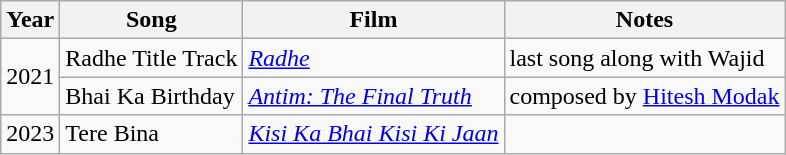<table class="wikitable">
<tr>
<th>Year</th>
<th>Song</th>
<th>Film</th>
<th>Notes</th>
</tr>
<tr>
<td rowspan=2>2021</td>
<td>Radhe Title Track</td>
<td><em><a href='#'>Radhe</a></em></td>
<td>last song along with Wajid</td>
</tr>
<tr>
<td>Bhai Ka Birthday</td>
<td><em><a href='#'>Antim: The Final Truth</a></em></td>
<td>composed by <a href='#'>Hitesh Modak</a></td>
</tr>
<tr>
<td>2023</td>
<td>Tere Bina</td>
<td><em><a href='#'>Kisi Ka Bhai Kisi Ki Jaan</a></em></td>
<td></td>
</tr>
</table>
